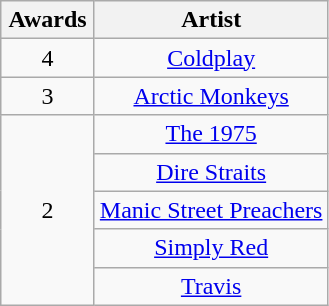<table class="wikitable" rowspan="2" style="text-align:center;">
<tr>
<th scope="col" style="width:55px;">Awards</th>
<th scope="col" style="text-align:center;">Artist</th>
</tr>
<tr>
<td>4</td>
<td><a href='#'>Coldplay</a></td>
</tr>
<tr>
<td>3</td>
<td><a href='#'>Arctic Monkeys</a></td>
</tr>
<tr>
<td rowspan="5">2</td>
<td><a href='#'>The 1975</a></td>
</tr>
<tr>
<td><a href='#'>Dire Straits</a></td>
</tr>
<tr>
<td><a href='#'>Manic Street Preachers</a></td>
</tr>
<tr>
<td><a href='#'>Simply Red</a></td>
</tr>
<tr>
<td><a href='#'>Travis</a></td>
</tr>
</table>
